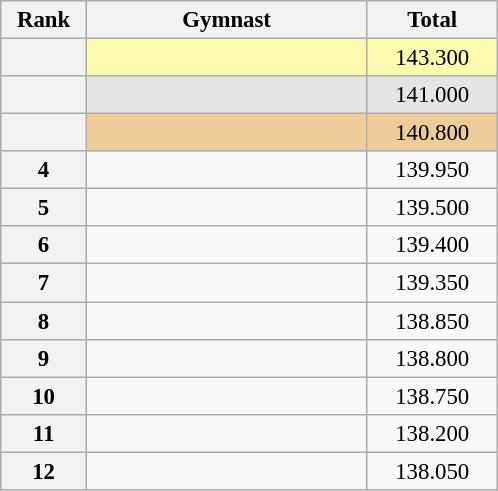<table class="wikitable sortable" style="text-align:center; font-size:95%">
<tr>
<th scope="col" style="width:50px;">Rank</th>
<th scope="col" style="width:180px;">Gymnast</th>
<th scope="col" style="width:80px;">Total</th>
</tr>
<tr style="background:#fffcaf;">
<th scope=row style="text-align:center"></th>
<td style="text-align:left;"></td>
<td>143.300</td>
</tr>
<tr style="background:#e5e5e5;">
<th scope=row style="text-align:center"></th>
<td style="text-align:left;"></td>
<td>141.000</td>
</tr>
<tr style="background:#ec9;">
<th scope=row style="text-align:center"></th>
<td style="text-align:left;"></td>
<td>140.800</td>
</tr>
<tr>
<th scope=row style="text-align:center">4</th>
<td style="text-align:left;"></td>
<td>139.950</td>
</tr>
<tr>
<th scope=row style="text-align:center">5</th>
<td style="text-align:left;"></td>
<td>139.500</td>
</tr>
<tr>
<th scope=row style="text-align:center">6</th>
<td style="text-align:left;"></td>
<td>139.400</td>
</tr>
<tr>
<th scope=row style="text-align:center">7</th>
<td style="text-align:left;"></td>
<td>139.350</td>
</tr>
<tr>
<th scope=row style="text-align:center">8</th>
<td style="text-align:left;"></td>
<td>138.850</td>
</tr>
<tr>
<th scope=row style="text-align:center">9</th>
<td style="text-align:left;"></td>
<td>138.800</td>
</tr>
<tr>
<th scope=row style="text-align:center">10</th>
<td style="text-align:left;"></td>
<td>138.750</td>
</tr>
<tr>
<th scope=row style="text-align:center">11</th>
<td style="text-align:left;"></td>
<td>138.200</td>
</tr>
<tr>
<th scope=row style="text-align:center">12</th>
<td style="text-align:left;"></td>
<td>138.050</td>
</tr>
</table>
